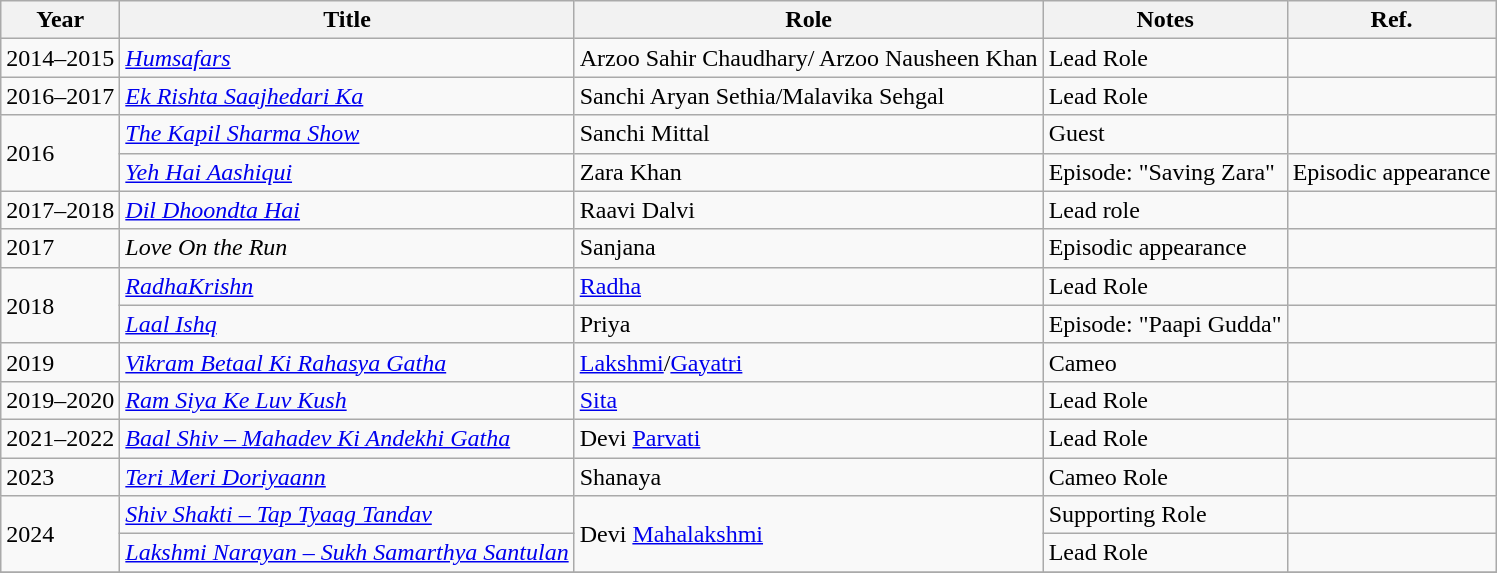<table class="wikitable sortable">
<tr>
<th>Year</th>
<th>Title</th>
<th>Role</th>
<th>Notes</th>
<th>Ref.</th>
</tr>
<tr>
<td>2014–2015</td>
<td><em><a href='#'>Humsafars</a></em></td>
<td>Arzoo Sahir Chaudhary/ Arzoo Nausheen Khan</td>
<td>Lead Role</td>
<td></td>
</tr>
<tr>
<td>2016–2017</td>
<td><em><a href='#'>Ek Rishta Saajhedari Ka</a></em></td>
<td>Sanchi Aryan Sethia/Malavika Sehgal</td>
<td>Lead Role</td>
<td></td>
</tr>
<tr>
<td rowspan="2">2016</td>
<td><em><a href='#'>The Kapil Sharma Show</a></em></td>
<td>Sanchi Mittal</td>
<td>Guest</td>
<td></td>
</tr>
<tr>
<td><em><a href='#'>Yeh Hai Aashiqui</a></em></td>
<td>Zara Khan</td>
<td>Episode: "Saving Zara"</td>
<td>Episodic appearance</td>
</tr>
<tr>
<td>2017–2018</td>
<td><em><a href='#'>Dil Dhoondta Hai</a></em></td>
<td>Raavi Dalvi</td>
<td>Lead role</td>
<td></td>
</tr>
<tr>
<td>2017</td>
<td><em>Love On the Run</em></td>
<td>Sanjana</td>
<td>Episodic appearance</td>
<td></td>
</tr>
<tr>
<td rowspan="2">2018</td>
<td><em><a href='#'>RadhaKrishn</a></em></td>
<td><a href='#'>Radha</a></td>
<td>Lead Role</td>
<td></td>
</tr>
<tr>
<td><em><a href='#'>Laal Ishq</a></em></td>
<td>Priya</td>
<td>Episode: "Paapi Gudda"</td>
<td></td>
</tr>
<tr>
<td>2019</td>
<td><em><a href='#'>Vikram Betaal Ki Rahasya Gatha</a></em></td>
<td><a href='#'>Lakshmi</a>/<a href='#'>Gayatri</a></td>
<td>Cameo</td>
<td></td>
</tr>
<tr>
<td>2019–2020</td>
<td><em><a href='#'>Ram Siya Ke Luv Kush</a></em></td>
<td><a href='#'>Sita</a></td>
<td>Lead Role</td>
<td></td>
</tr>
<tr>
<td>2021–2022</td>
<td><em><a href='#'>Baal Shiv – Mahadev Ki Andekhi Gatha</a></em></td>
<td>Devi <a href='#'>Parvati</a></td>
<td>Lead Role</td>
<td></td>
</tr>
<tr>
<td>2023</td>
<td><em><a href='#'>Teri Meri Doriyaann</a></em></td>
<td>Shanaya</td>
<td>Cameo Role</td>
<td></td>
</tr>
<tr>
<td rowspan="2">2024</td>
<td><em><a href='#'>Shiv Shakti – Tap Tyaag Tandav</a></em></td>
<td rowspan = "2">Devi <a href='#'>Mahalakshmi</a></td>
<td>Supporting Role</td>
<td></td>
</tr>
<tr>
<td><em><a href='#'>Lakshmi Narayan – Sukh Samarthya Santulan</a></em></td>
<td>Lead Role</td>
<td></td>
</tr>
<tr>
</tr>
</table>
